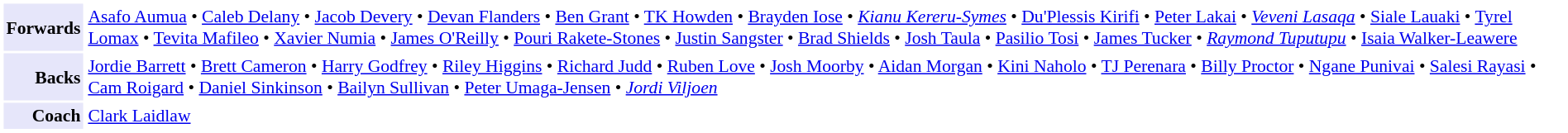<table cellpadding="2" style="border:1px solid white;font-size:90%">
<tr>
<td style="text-align:right" bgcolor="lavender"><strong>Forwards</strong></td>
<td style="text-align:left"><a href='#'>Asafo Aumua</a> • <a href='#'>Caleb Delany</a> • <a href='#'>Jacob Devery</a> • <a href='#'>Devan Flanders</a> • <a href='#'>Ben Grant</a> • <a href='#'>TK Howden</a> • <a href='#'>Brayden Iose</a> • <em><a href='#'>Kianu Kereru-Symes</a></em> • <a href='#'>Du'Plessis Kirifi</a> • <a href='#'>Peter Lakai</a> • <em><a href='#'>Veveni Lasaqa</a></em> • <a href='#'>Siale Lauaki</a> • <a href='#'>Tyrel Lomax</a> • <a href='#'>Tevita Mafileo</a> • <a href='#'>Xavier Numia</a> • <a href='#'>James O'Reilly</a> • <a href='#'>Pouri Rakete-Stones</a> • <a href='#'>Justin Sangster</a> • <a href='#'>Brad Shields</a> • <a href='#'>Josh Taula</a> • <a href='#'>Pasilio Tosi</a> • <a href='#'>James Tucker</a> • <em><a href='#'>Raymond Tuputupu</a></em> • <a href='#'>Isaia Walker-Leawere</a></td>
</tr>
<tr>
<td style="text-align:right" bgcolor="lavender"><strong>Backs</strong></td>
<td style="text-align:left"><a href='#'>Jordie Barrett</a> • <a href='#'>Brett Cameron</a> • <a href='#'>Harry Godfrey</a> • <a href='#'>Riley Higgins</a> • <a href='#'>Richard Judd</a> • <a href='#'>Ruben Love</a> • <a href='#'>Josh Moorby</a> • <a href='#'>Aidan Morgan</a> • <a href='#'>Kini Naholo</a> • <a href='#'>TJ Perenara</a> • <a href='#'>Billy Proctor</a> • <a href='#'>Ngane Punivai</a> • <a href='#'>Salesi Rayasi</a> • <a href='#'>Cam Roigard</a> • <a href='#'>Daniel Sinkinson</a> • <a href='#'>Bailyn Sullivan</a> • <a href='#'>Peter Umaga-Jensen</a> • <em><a href='#'>Jordi Viljoen</a></em></td>
</tr>
<tr>
<td style="text-align:right" bgcolor="lavender"><strong>Coach</strong></td>
<td style="text-align:left"><a href='#'>Clark Laidlaw</a></td>
</tr>
</table>
